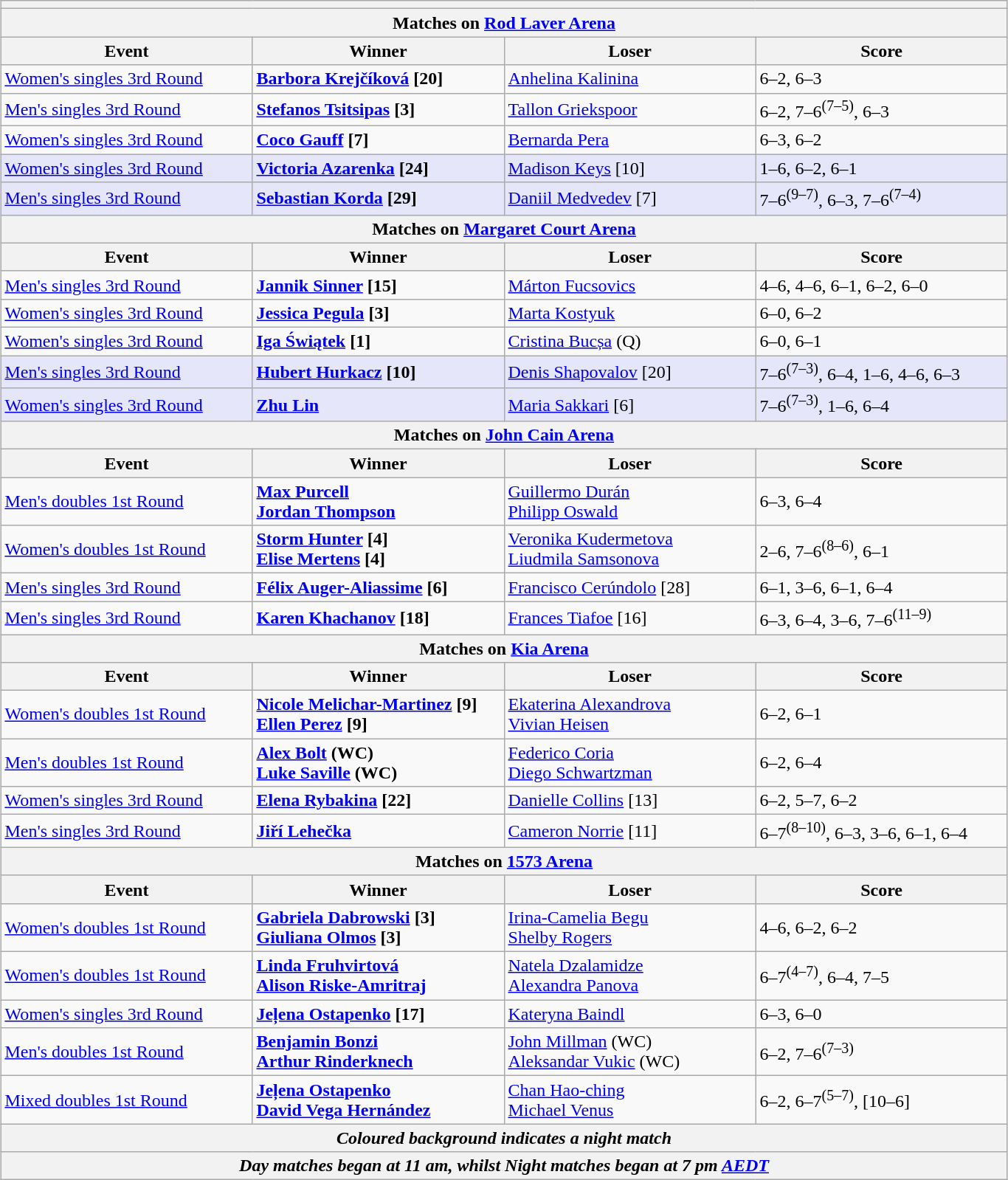<table class="wikitable collapsible uncollapsed" style="margin:auto;">
<tr>
<th colspan=4></th>
</tr>
<tr>
<th colspan=4><strong>Matches on <a href='#'>Rod Laver Arena</a></strong></th>
</tr>
<tr>
<th style="width:220px;">Event</th>
<th style="width:220px;">Winner</th>
<th style="width:220px;">Loser</th>
<th style="width:220px;">Score</th>
</tr>
<tr>
<td><a href='#'>Women's singles 3rd Round</a></td>
<td><strong> <a href='#'>Barbora Krejčíková</a> [20]</strong></td>
<td> <a href='#'>Anhelina Kalinina</a></td>
<td>6–2, 6–3</td>
</tr>
<tr>
<td><a href='#'>Men's singles 3rd Round</a></td>
<td><strong> <a href='#'>Stefanos Tsitsipas</a> [3]</strong></td>
<td> <a href='#'>Tallon Griekspoor</a></td>
<td>6–2, 7–6<sup>(7–5)</sup>, 6–3</td>
</tr>
<tr>
<td><a href='#'>Women's singles 3rd Round</a></td>
<td><strong> <a href='#'>Coco Gauff</a> [7]</strong></td>
<td> <a href='#'>Bernarda Pera</a></td>
<td>6–3, 6–2</td>
</tr>
<tr bgcolor=lavender>
<td><a href='#'>Women's singles 3rd Round</a></td>
<td><strong> <a href='#'>Victoria Azarenka</a> [24]</strong></td>
<td> <a href='#'>Madison Keys</a> [10]</td>
<td>1–6, 6–2, 6–1</td>
</tr>
<tr bgcolor=lavender>
<td><a href='#'>Men's singles 3rd Round</a></td>
<td><strong> <a href='#'>Sebastian Korda</a> [29]</strong></td>
<td> <a href='#'>Daniil Medvedev</a> [7]</td>
<td>7–6<sup>(9–7)</sup>, 6–3, 7–6<sup>(7–4)</sup></td>
</tr>
<tr>
<th colspan=4><strong>Matches on <a href='#'>Margaret Court Arena</a></strong></th>
</tr>
<tr>
<th style="width:220px;">Event</th>
<th style="width:220px;">Winner</th>
<th style="width:220px;">Loser</th>
<th style="width:220px;">Score</th>
</tr>
<tr>
<td><a href='#'>Men's singles 3rd Round</a></td>
<td><strong> <a href='#'>Jannik Sinner</a> [15]</strong></td>
<td> <a href='#'>Márton Fucsovics</a></td>
<td>4–6, 4–6, 6–1, 6–2, 6–0</td>
</tr>
<tr>
<td><a href='#'>Women's singles 3rd Round</a></td>
<td><strong> <a href='#'>Jessica Pegula</a> [3]</strong></td>
<td> <a href='#'>Marta Kostyuk</a></td>
<td>6–0, 6–2</td>
</tr>
<tr>
<td><a href='#'>Women's singles 3rd Round</a></td>
<td><strong> <a href='#'>Iga Świątek</a> [1]</strong></td>
<td> <a href='#'>Cristina Bucșa</a> (Q)</td>
<td>6–0, 6–1</td>
</tr>
<tr bgcolor=lavender>
<td><a href='#'>Men's singles 3rd Round</a></td>
<td><strong> <a href='#'>Hubert Hurkacz</a> [10]</strong></td>
<td> <a href='#'>Denis Shapovalov</a> [20]</td>
<td>7–6<sup>(7–3)</sup>, 6–4, 1–6, 4–6, 6–3</td>
</tr>
<tr bgcolor=lavender>
<td><a href='#'>Women's singles 3rd Round</a></td>
<td><strong> <a href='#'>Zhu Lin</a></strong></td>
<td> <a href='#'>Maria Sakkari</a> [6]</td>
<td>7–6<sup>(7–3)</sup>, 1–6, 6–4</td>
</tr>
<tr>
<th colspan=4><strong>Matches on <a href='#'>John Cain Arena</a></strong></th>
</tr>
<tr>
<th style="width:220px;">Event</th>
<th style="width:220px;">Winner</th>
<th style="width:220px;">Loser</th>
<th style="width:220px;">Score</th>
</tr>
<tr>
<td><a href='#'>Men's doubles 1st Round</a></td>
<td><strong> <a href='#'>Max Purcell</a> <br>  <a href='#'>Jordan Thompson</a></strong></td>
<td> <a href='#'>Guillermo Durán</a> <br>   <a href='#'>Philipp Oswald</a></td>
<td>6–3, 6–4</td>
</tr>
<tr>
<td><a href='#'>Women's doubles 1st Round</a></td>
<td><strong> <a href='#'>Storm Hunter</a> [4] <br>  <a href='#'>Elise Mertens</a> [4]</strong></td>
<td> <a href='#'>Veronika Kudermetova</a>  <br>  <a href='#'>Liudmila Samsonova</a></td>
<td>2–6, 7–6<sup>(8–6)</sup>, 6–1</td>
</tr>
<tr>
<td><a href='#'>Men's singles 3rd Round</a></td>
<td><strong> <a href='#'>Félix Auger-Aliassime</a> [6]</strong></td>
<td> <a href='#'>Francisco Cerúndolo</a> [28]</td>
<td>6–1, 3–6, 6–1, 6–4</td>
</tr>
<tr>
<td><a href='#'>Men's singles 3rd Round</a></td>
<td><strong> <a href='#'>Karen Khachanov</a> [18]</strong></td>
<td> <a href='#'>Frances Tiafoe</a> [16]</td>
<td>6–3, 6–4, 3–6, 7–6<sup>(11–9)</sup></td>
</tr>
<tr>
<th colspan=4><strong>Matches on <a href='#'>Kia Arena</a></strong></th>
</tr>
<tr>
<th style="width:220px;">Event</th>
<th style="width:220px;">Winner</th>
<th style="width:220px;">Loser</th>
<th style="width:220px;">Score</th>
</tr>
<tr>
<td><a href='#'>Women's doubles 1st Round</a></td>
<td><strong> <a href='#'>Nicole Melichar-Martinez</a> [9] <br>  <a href='#'>Ellen Perez</a> [9]</strong></td>
<td> <a href='#'>Ekaterina Alexandrova</a> <br>   <a href='#'>Vivian Heisen</a></td>
<td>6–2, 6–1</td>
</tr>
<tr>
<td><a href='#'>Men's doubles 1st Round</a></td>
<td><strong> <a href='#'>Alex Bolt</a> (WC) <br>  <a href='#'>Luke Saville</a> (WC)</strong></td>
<td> <a href='#'>Federico Coria</a> <br>  <a href='#'>Diego Schwartzman</a></td>
<td>6–2, 6–4</td>
</tr>
<tr>
<td><a href='#'>Women's singles 3rd Round</a></td>
<td><strong> <a href='#'>Elena Rybakina</a> [22]</strong></td>
<td> <a href='#'>Danielle Collins</a> [13]</td>
<td>6–2, 5–7, 6–2</td>
</tr>
<tr>
<td><a href='#'>Men's singles 3rd Round</a></td>
<td><strong> <a href='#'>Jiří Lehečka</a></strong></td>
<td> <a href='#'>Cameron Norrie</a> [11]</td>
<td>6–7<sup>(8–10)</sup>, 6–3, 3–6, 6–1, 6–4</td>
</tr>
<tr>
<th colspan=4><strong>Matches on <a href='#'>1573 Arena</a></strong></th>
</tr>
<tr>
<th style="width:220px;">Event</th>
<th style="width:220px;">Winner</th>
<th style="width:220px;">Loser</th>
<th style="width:220px;">Score</th>
</tr>
<tr>
<td><a href='#'>Women's doubles 1st Round</a></td>
<td><strong> <a href='#'>Gabriela Dabrowski</a> [3] <br>   <a href='#'>Giuliana Olmos</a> [3]</strong></td>
<td> <a href='#'>Irina-Camelia Begu</a> <br>  <a href='#'>Shelby Rogers</a></td>
<td>4–6, 6–2, 6–2</td>
</tr>
<tr>
<td><a href='#'>Women's doubles 1st Round</a></td>
<td><strong> <a href='#'>Linda Fruhvirtová</a> <br>  <a href='#'>Alison Riske-Amritraj</a></strong></td>
<td> <a href='#'>Natela Dzalamidze</a> <br>  <a href='#'>Alexandra Panova</a></td>
<td>6–7<sup>(4–7)</sup>, 6–4, 7–5</td>
</tr>
<tr>
<td><a href='#'>Women's singles 3rd Round</a></td>
<td><strong> <a href='#'>Jeļena Ostapenko</a> [17]</strong></td>
<td> <a href='#'>Kateryna Baindl</a></td>
<td>6–3, 6–0</td>
</tr>
<tr>
<td><a href='#'>Men's doubles 1st Round</a></td>
<td><strong> <a href='#'>Benjamin Bonzi</a> <br>  <a href='#'>Arthur Rinderknech</a></strong></td>
<td> <a href='#'>John Millman</a> (WC) <br>  <a href='#'>Aleksandar Vukic</a> (WC)</td>
<td>6–2, 7–6<sup>(7–3)</sup></td>
</tr>
<tr>
<td><a href='#'>Mixed doubles 1st Round</a></td>
<td><strong> <a href='#'>Jeļena Ostapenko</a><br> <a href='#'>David Vega Hernández</a></strong></td>
<td> <a href='#'>Chan Hao-ching</a> <br>  <a href='#'>Michael Venus</a></td>
<td>6–2, 6–7<sup>(5–7)</sup>, [10–6]</td>
</tr>
<tr>
<th colspan=4><em>Coloured background indicates a night match</em></th>
</tr>
<tr>
<th colspan=4><em>Day matches began at 11 am, whilst Night matches began at 7 pm <a href='#'>AEDT</a></em></th>
</tr>
</table>
